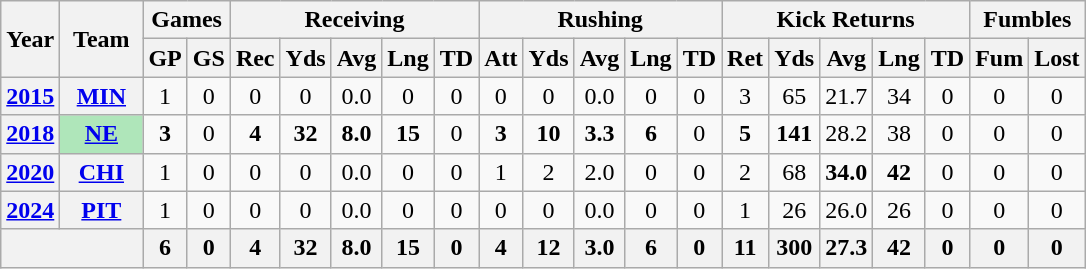<table class="wikitable" style="text-align: center;">
<tr>
<th rowspan="2">Year</th>
<th rowspan="2">Team</th>
<th colspan="2">Games</th>
<th colspan="5">Receiving</th>
<th colspan="5">Rushing</th>
<th colspan="5">Kick Returns</th>
<th colspan="2">Fumbles</th>
</tr>
<tr>
<th>GP</th>
<th>GS</th>
<th>Rec</th>
<th>Yds</th>
<th>Avg</th>
<th>Lng</th>
<th>TD</th>
<th>Att</th>
<th>Yds</th>
<th>Avg</th>
<th>Lng</th>
<th>TD</th>
<th>Ret</th>
<th>Yds</th>
<th>Avg</th>
<th>Lng</th>
<th>TD</th>
<th>Fum</th>
<th>Lost</th>
</tr>
<tr>
<th><a href='#'>2015</a></th>
<th><a href='#'>MIN</a></th>
<td>1</td>
<td>0</td>
<td>0</td>
<td>0</td>
<td>0.0</td>
<td>0</td>
<td>0</td>
<td>0</td>
<td>0</td>
<td>0.0</td>
<td>0</td>
<td>0</td>
<td>3</td>
<td>65</td>
<td>21.7</td>
<td>34</td>
<td>0</td>
<td>0</td>
<td>0</td>
</tr>
<tr>
<th><a href='#'>2018</a></th>
<th style="background:#afe6ba; width:3em;"><a href='#'>NE</a></th>
<td><strong>3</strong></td>
<td>0</td>
<td><strong>4</strong></td>
<td><strong>32</strong></td>
<td><strong>8.0</strong></td>
<td><strong>15</strong></td>
<td>0</td>
<td><strong>3</strong></td>
<td><strong>10</strong></td>
<td><strong>3.3</strong></td>
<td><strong>6</strong></td>
<td>0</td>
<td><strong>5</strong></td>
<td><strong>141</strong></td>
<td>28.2</td>
<td>38</td>
<td>0</td>
<td>0</td>
<td>0</td>
</tr>
<tr>
<th><a href='#'>2020</a></th>
<th><a href='#'>CHI</a></th>
<td>1</td>
<td>0</td>
<td>0</td>
<td>0</td>
<td>0.0</td>
<td>0</td>
<td>0</td>
<td>1</td>
<td>2</td>
<td>2.0</td>
<td>0</td>
<td>0</td>
<td>2</td>
<td>68</td>
<td><strong>34.0</strong></td>
<td><strong>42</strong></td>
<td>0</td>
<td>0</td>
<td>0</td>
</tr>
<tr>
<th><a href='#'>2024</a></th>
<th><a href='#'>PIT</a></th>
<td>1</td>
<td>0</td>
<td>0</td>
<td>0</td>
<td>0.0</td>
<td>0</td>
<td>0</td>
<td>0</td>
<td>0</td>
<td>0.0</td>
<td>0</td>
<td>0</td>
<td>1</td>
<td>26</td>
<td>26.0</td>
<td>26</td>
<td>0</td>
<td>0</td>
<td>0</td>
</tr>
<tr>
<th colspan="2"></th>
<th>6</th>
<th>0</th>
<th>4</th>
<th>32</th>
<th>8.0</th>
<th>15</th>
<th>0</th>
<th>4</th>
<th>12</th>
<th>3.0</th>
<th>6</th>
<th>0</th>
<th>11</th>
<th>300</th>
<th>27.3</th>
<th>42</th>
<th>0</th>
<th>0</th>
<th>0</th>
</tr>
</table>
